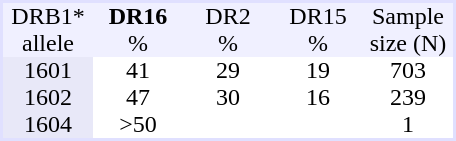<table border="0" cellspacing="0" cellpadding="0" align="center" style="text-align:center; background:#ffffff; margin-right: 1em; border:2px #e0e0ff solid;">
<tr style="background:#f0f0ff">
<td style="width:60px">DRB1*</td>
<td style="width:60px"><strong>DR16</strong></td>
<td style="width:60px">DR2</td>
<td style="width:60px">DR15</td>
<td style="width:60px">Sample</td>
</tr>
<tr style="background:#f0f0ff">
<td>allele</td>
<td>%</td>
<td>%</td>
<td>%</td>
<td>size (N)</td>
</tr>
<tr>
<td style = "background:#e8e8f8">1601</td>
<td>41</td>
<td>29</td>
<td>19</td>
<td>703</td>
</tr>
<tr>
<td style = "background:#e8e8f8">1602</td>
<td>47</td>
<td>30</td>
<td>16</td>
<td>239</td>
</tr>
<tr>
<td style = "background:#e8e8f8">1604</td>
<td>>50</td>
<td></td>
<td></td>
<td>1</td>
</tr>
<tr>
</tr>
</table>
